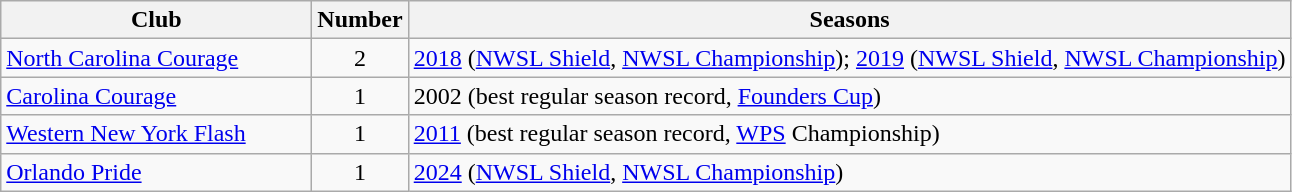<table class="wikitable">
<tr>
<th width="200">Club</th>
<th>Number</th>
<th>Seasons</th>
</tr>
<tr>
<td><a href='#'>North Carolina Courage</a></td>
<td style="text-align:center">2</td>
<td><a href='#'>2018</a> (<a href='#'>NWSL Shield</a>, <a href='#'>NWSL Championship</a>); <a href='#'>2019</a> (<a href='#'>NWSL Shield</a>, <a href='#'>NWSL Championship</a>)</td>
</tr>
<tr>
<td><a href='#'>Carolina Courage</a></td>
<td style="text-align:center">1</td>
<td>2002 (best regular season record, <a href='#'>Founders Cup</a>)</td>
</tr>
<tr>
<td><a href='#'>Western New York Flash</a></td>
<td style="text-align:center">1</td>
<td><a href='#'>2011</a> (best regular season record, <a href='#'>WPS</a> Championship)</td>
</tr>
<tr>
<td><a href='#'>Orlando Pride</a></td>
<td style="text-align:center">1</td>
<td><a href='#'>2024</a> (<a href='#'>NWSL Shield</a>, <a href='#'>NWSL Championship</a>)</td>
</tr>
</table>
